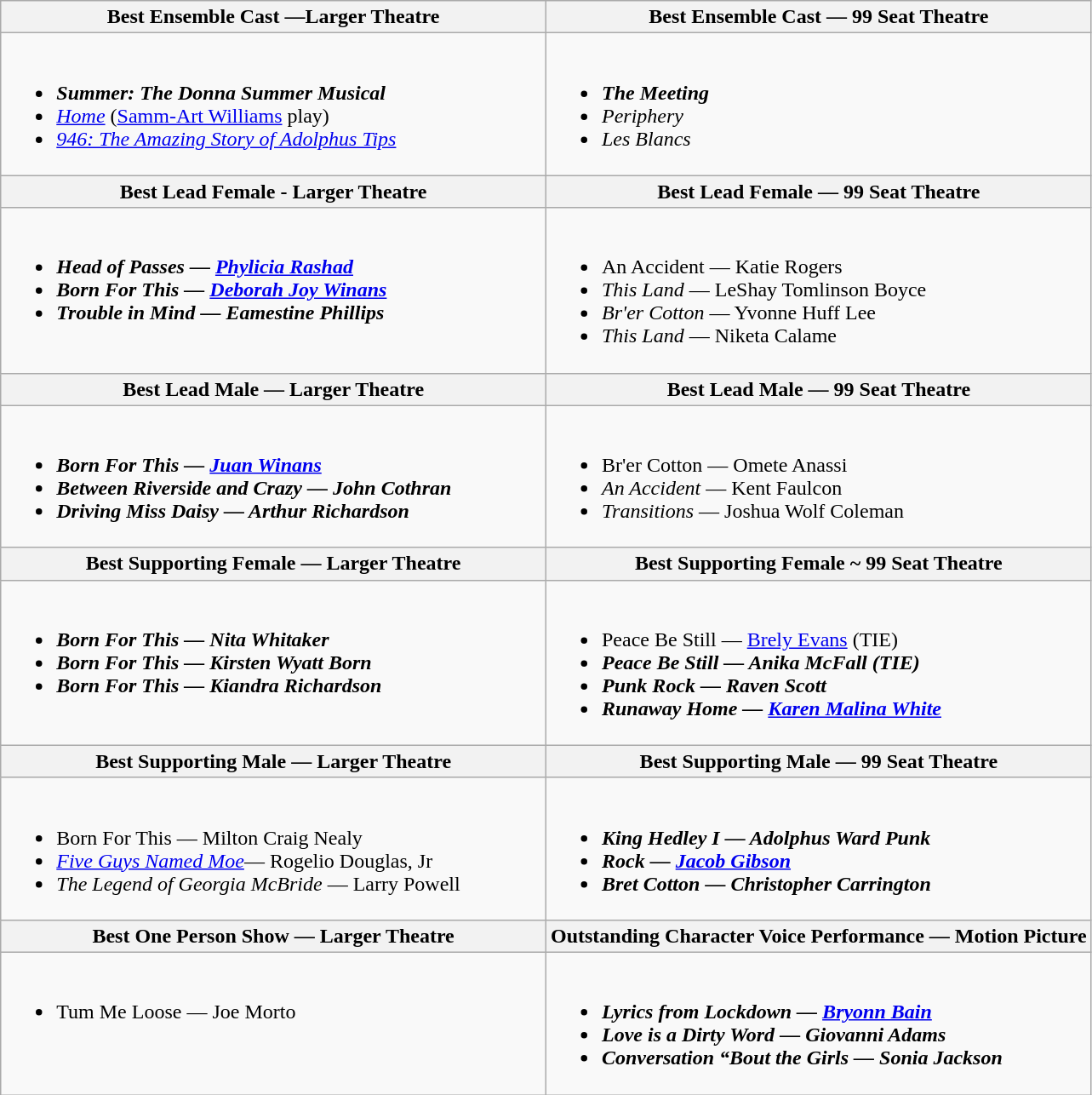<table class="wikitable">
<tr>
<th style="width=50%">Best Ensemble Cast —Larger Theatre</th>
<th style="width=50%">Best Ensemble Cast — 99 Seat Theatre</th>
</tr>
<tr>
<td width="50%" valign="top"><br><ul><li><strong><em>Summer: The Donna Summer Musical</em></strong></li><li><a href='#'><em>Home</em></a> (<a href='#'>Samm-Art Williams</a> play)</li><li><em><a href='#'>946: The Amazing Story of Adolphus Tips</a></em></li></ul></td>
<td width="50%" valign="top"><br><ul><li><strong><em>The Meeting</em></strong></li><li><em>Periphery</em></li><li><em>Les Blancs</em></li></ul></td>
</tr>
<tr>
<th style="width=50%">Best Lead Female - Larger Theatre</th>
<th style="width=50%">Best Lead Female — 99 Seat Theatre</th>
</tr>
<tr>
<td valign="top" width="50%"><br><ul><li><strong><em>Head of Passes<em> — <a href='#'>Phylicia Rashad</a><strong></li><li></em>Born For This<em> — <a href='#'>Deborah Joy Winans</a></li><li></em>Trouble in Mind<em> — Eamestine Phillips</li></ul></td>
<td valign="top" width="50%"><br><ul><li></em></strong>An Accident</em> — Katie Rogers</strong></li><li><em>This Land</em> — LeShay Tomlinson Boyce</li><li><em>Br'er Cotton</em> — Yvonne Huff Lee</li><li><em>This Land</em> — Niketa Calame</li></ul></td>
</tr>
<tr>
<th style="width=50%">Best Lead Male — Larger Theatre</th>
<th style="width=50%">Best Lead Male — 99 Seat Theatre</th>
</tr>
<tr>
<td valign="top" width="50%"><br><ul><li><strong><em>Born For This<em> — <a href='#'>Juan Winans</a><strong></li><li></em>Between Riverside and Crazy<em> — John Cothran</li><li>Driving Miss Daisy — Arthur Richardson</li></ul></td>
<td valign="top" width="50%"><br><ul><li></em></strong>Br'er Cotton</em> — Omete Anassi</strong></li><li><em>An Accident</em> — Kent Faulcon</li><li><em>Transitions</em> — Joshua Wolf Coleman</li></ul></td>
</tr>
<tr>
<th style="width=50%">Best Supporting Female — Larger Theatre</th>
<th style="width=50%">Best Supporting Female ~ 99 Seat Theatre</th>
</tr>
<tr>
<td valign="top" width="50%"><br><ul><li><strong><em>Born For This<em> — Nita Whitaker<strong></li><li></em>Born For This<em> — Kirsten Wyatt Born</li><li></em>Born For This<em> — Kiandra Richardson</li></ul></td>
<td valign="top" width="50%"><br><ul><li></em></strong>Peace Be Still</em> — <a href='#'>Brely Evans</a> (TIE)</strong></li><li><strong><em>Peace Be Still<em> — Anika McFall (TIE)<strong></li><li></em>Punk Rock<em> — Raven Scott</li><li></em>Runaway Home<em> — <a href='#'>Karen Malina White</a></li></ul></td>
</tr>
<tr>
<th style="width=50%">Best Supporting Male — Larger Theatre</th>
<th style="width=50%">Best Supporting Male — 99 Seat Theatre</th>
</tr>
<tr>
<td valign="top" width="50%"><br><ul><li></em></strong>Born For This</em> — Milton Craig Nealy</strong></li><li><em><a href='#'>Five Guys Named Moe</a></em>— Rogelio Douglas, Jr</li><li><em>The Legend of Georgia McBride</em> — Larry Powell</li></ul></td>
<td valign="top" width="50%"><br><ul><li><strong><em>King Hedley I<em> — Adolphus Ward Punk<strong></li><li></em>Rock<em> — <a href='#'>Jacob Gibson</a></li><li></em>Bret Cotton<em> — Christopher Carrington</li></ul></td>
</tr>
<tr>
<th style="width=50%">Best One Person Show — Larger Theatre</th>
<th style="width=50%">Outstanding Character Voice Performance — Motion Picture</th>
</tr>
<tr>
<td valign="top" width="50%"><br><ul><li></em></strong>Tum Me Loose</em> — Joe Morto</strong></li></ul></td>
<td valign="top" width="50%"><br><ul><li><strong><em>Lyrics from Lockdown<em> — <a href='#'>Bryonn Bain</a><strong></li><li></em>Love is a Dirty Word<em> — Giovanni Adams</li><li></em>Conversation “Bout the Girls<em> — Sonia Jackson</li></ul></td>
</tr>
</table>
